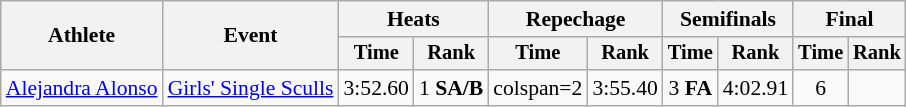<table class="wikitable" style="font-size:90%">
<tr>
<th rowspan="2">Athlete</th>
<th rowspan="2">Event</th>
<th colspan="2">Heats</th>
<th colspan="2">Repechage</th>
<th colspan="2">Semifinals</th>
<th colspan="2">Final</th>
</tr>
<tr style="font-size:95%">
<th>Time</th>
<th>Rank</th>
<th>Time</th>
<th>Rank</th>
<th>Time</th>
<th>Rank</th>
<th>Time</th>
<th>Rank</th>
</tr>
<tr align=center>
<td align=left><a href='#'>Alejandra Alonso</a></td>
<td align=left><a href='#'>Girls' Single Sculls</a></td>
<td>3:52.60</td>
<td>1 <strong>SA/B</strong></td>
<td>colspan=2 </td>
<td>3:55.40</td>
<td>3 <strong>FA</strong></td>
<td>4:02.91</td>
<td>6</td>
</tr>
</table>
